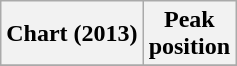<table class="wikitable plainrowheaders" style="text-align:center">
<tr>
<th scope="col">Chart (2013)</th>
<th scope="col">Peak<br>position</th>
</tr>
<tr>
</tr>
</table>
